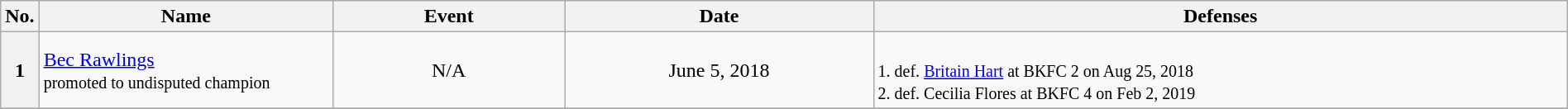<table class="wikitable" width=100%>
<tr>
<th width=1%>No.</th>
<th width=19%>Name</th>
<th width=15%>Event</th>
<th width=20%>Date</th>
<th width=45%>Defenses</th>
</tr>
<tr>
<th>1</th>
<td align=left> <a href='#'>Bec Rawlings</a> <br><small>promoted to undisputed champion</small></td>
<td align=center>N/A</td>
<td align=center>June 5, 2018</td>
<td><br><small>1. def. <a href='#'>Britain Hart</a> at BKFC 2 on Aug 25, 2018<br>
2. def. Cecilia Flores at BKFC 4 on Feb 2, 2019<br></small></td>
</tr>
<tr>
</tr>
</table>
